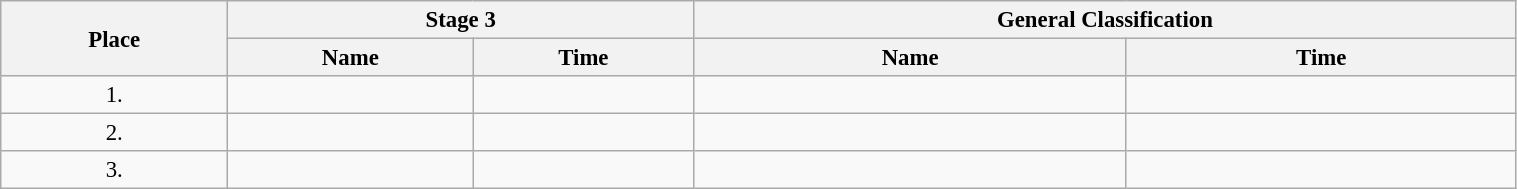<table class=wikitable style="font-size:95%" width="80%">
<tr>
<th rowspan="2">Place</th>
<th colspan="2">Stage 3</th>
<th colspan="2">General Classification</th>
</tr>
<tr>
<th>Name</th>
<th>Time</th>
<th>Name</th>
<th>Time</th>
</tr>
<tr>
<td align="center">1.</td>
<td></td>
<td></td>
<td></td>
<td></td>
</tr>
<tr>
<td align="center">2.</td>
<td></td>
<td></td>
<td></td>
<td></td>
</tr>
<tr>
<td align="center">3.</td>
<td></td>
<td></td>
<td></td>
<td></td>
</tr>
</table>
